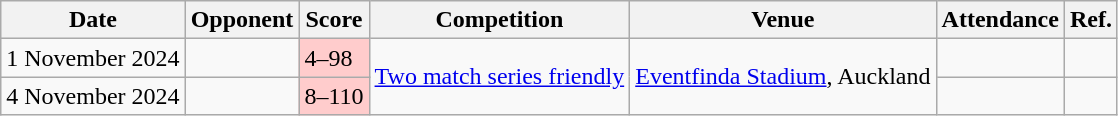<table class="wikitable defaultcenter col2left">
<tr>
<th>Date</th>
<th>Opponent</th>
<th>Score</th>
<th>Competition</th>
<th>Venue</th>
<th>Attendance</th>
<th>Ref.</th>
</tr>
<tr>
<td>1 November 2024</td>
<td></td>
<td style="background:#ffcccc;">4–98</td>
<td rowspan=2><a href='#'>Two match series friendly</a></td>
<td rowspan=2><a href='#'>Eventfinda Stadium</a>, Auckland</td>
<td></td>
<td></td>
</tr>
<tr>
<td>4 November 2024</td>
<td></td>
<td style="background:#ffcccc;">8–110</td>
<td></td>
<td></td>
</tr>
</table>
